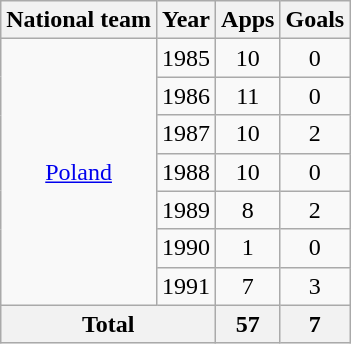<table class="wikitable" style="text-align:center">
<tr>
<th>National team</th>
<th>Year</th>
<th>Apps</th>
<th>Goals</th>
</tr>
<tr>
<td rowspan="7"><a href='#'>Poland</a></td>
<td>1985</td>
<td>10</td>
<td>0</td>
</tr>
<tr>
<td>1986</td>
<td>11</td>
<td>0</td>
</tr>
<tr>
<td>1987</td>
<td>10</td>
<td>2</td>
</tr>
<tr>
<td>1988</td>
<td>10</td>
<td>0</td>
</tr>
<tr>
<td>1989</td>
<td>8</td>
<td>2</td>
</tr>
<tr>
<td>1990</td>
<td>1</td>
<td>0</td>
</tr>
<tr>
<td>1991</td>
<td>7</td>
<td>3</td>
</tr>
<tr>
<th colspan="2">Total</th>
<th>57</th>
<th>7</th>
</tr>
</table>
